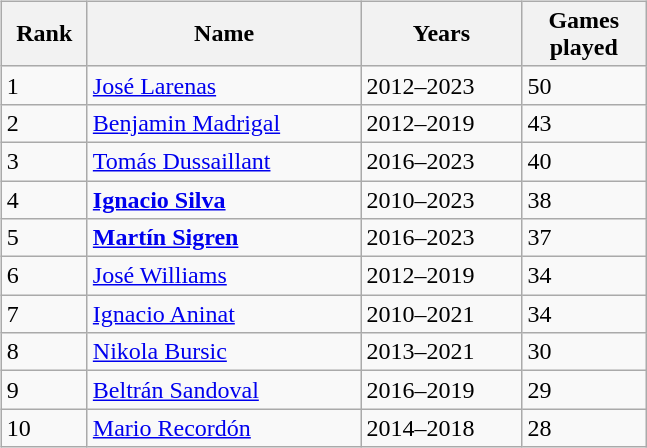<table>
<tr>
<td><br><table class="wikitable zebra">
<tr>
<th style="width:50px">Rank</th>
<th style="width:175px">Name</th>
<th style="width:100px">Years</th>
<th style="width:75px">Games played</th>
</tr>
<tr>
<td>1</td>
<td><a href='#'>José Larenas</a></td>
<td>2012–2023</td>
<td>50</td>
</tr>
<tr>
<td>2</td>
<td><a href='#'>Benjamin Madrigal</a></td>
<td>2012–2019</td>
<td>43</td>
</tr>
<tr>
<td>3</td>
<td><a href='#'>Tomás Dussaillant</a></td>
<td>2016–2023</td>
<td>40</td>
</tr>
<tr>
<td>4</td>
<td><strong><a href='#'>Ignacio Silva</a></strong></td>
<td>2010–2023</td>
<td>38</td>
</tr>
<tr>
<td>5</td>
<td><strong><a href='#'>Martín Sigren</a></strong></td>
<td>2016–2023</td>
<td>37</td>
</tr>
<tr>
<td>6</td>
<td><a href='#'>José Williams</a></td>
<td>2012–2019</td>
<td>34</td>
</tr>
<tr>
<td>7</td>
<td><a href='#'>Ignacio Aninat</a></td>
<td>2010–2021</td>
<td>34</td>
</tr>
<tr>
<td>8</td>
<td><a href='#'>Nikola Bursic</a></td>
<td>2013–2021</td>
<td>30</td>
</tr>
<tr>
<td>9</td>
<td><a href='#'>Beltrán Sandoval</a></td>
<td>2016–2019</td>
<td>29</td>
</tr>
<tr>
<td>10</td>
<td><a href='#'>Mario Recordón</a></td>
<td>2014–2018</td>
<td>28</td>
</tr>
</table>
</td>
</tr>
</table>
